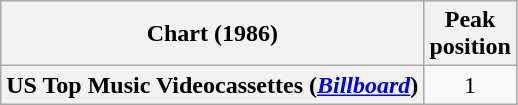<table class="wikitable plainrowheaders" style="text-align:center">
<tr>
<th scope="col">Chart (1986)</th>
<th scope="col">Peak<br>position</th>
</tr>
<tr>
<th scope="row">US Top Music Videocassettes (<em><a href='#'>Billboard</a></em>)</th>
<td>1</td>
</tr>
</table>
